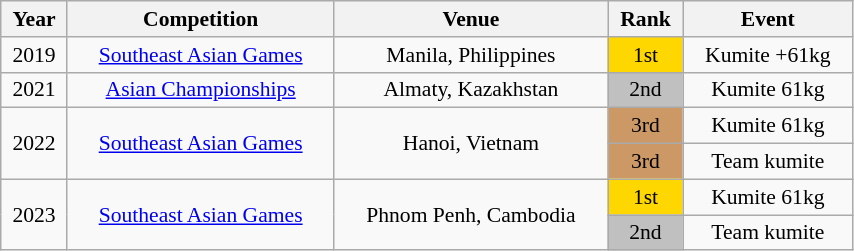<table class="wikitable sortable" width=45% style="font-size:90%; text-align:center;">
<tr>
<th>Year</th>
<th>Competition</th>
<th>Venue</th>
<th>Rank</th>
<th>Event</th>
</tr>
<tr>
<td>2019</td>
<td><a href='#'>Southeast Asian Games</a></td>
<td>Manila, Philippines</td>
<td bgcolor="gold">1st</td>
<td>Kumite +61kg</td>
</tr>
<tr>
<td>2021</td>
<td><a href='#'>Asian Championships</a></td>
<td>Almaty, Kazakhstan</td>
<td bgcolor="silver">2nd</td>
<td>Kumite 61kg</td>
</tr>
<tr>
<td rowspan="2">2022</td>
<td rowspan="2"><a href='#'>Southeast Asian Games</a></td>
<td rowspan="2">Hanoi, Vietnam</td>
<td bgcolor="cc9966">3rd</td>
<td>Kumite 61kg</td>
</tr>
<tr>
<td bgcolor="cc9966">3rd</td>
<td>Team kumite</td>
</tr>
<tr>
<td rowspan=2>2023</td>
<td rowspan=2><a href='#'>Southeast Asian Games</a></td>
<td rowspan=2>Phnom Penh, Cambodia</td>
<td bgcolor="gold">1st</td>
<td>Kumite 61kg</td>
</tr>
<tr>
<td bgcolor="silver">2nd</td>
<td>Team kumite</td>
</tr>
</table>
